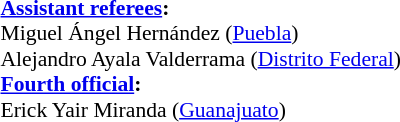<table style="width:50%; font-size:90%;">
<tr>
<td><br><strong><a href='#'>Assistant referees</a>:</strong>
<br>Miguel Ángel Hernández (<a href='#'>Puebla</a>)
<br>Alejandro Ayala Valderrama (<a href='#'>Distrito Federal</a>)
<br><strong><a href='#'>Fourth official</a>:</strong>
<br>Erick Yair Miranda (<a href='#'>Guanajuato</a>)</td>
</tr>
</table>
